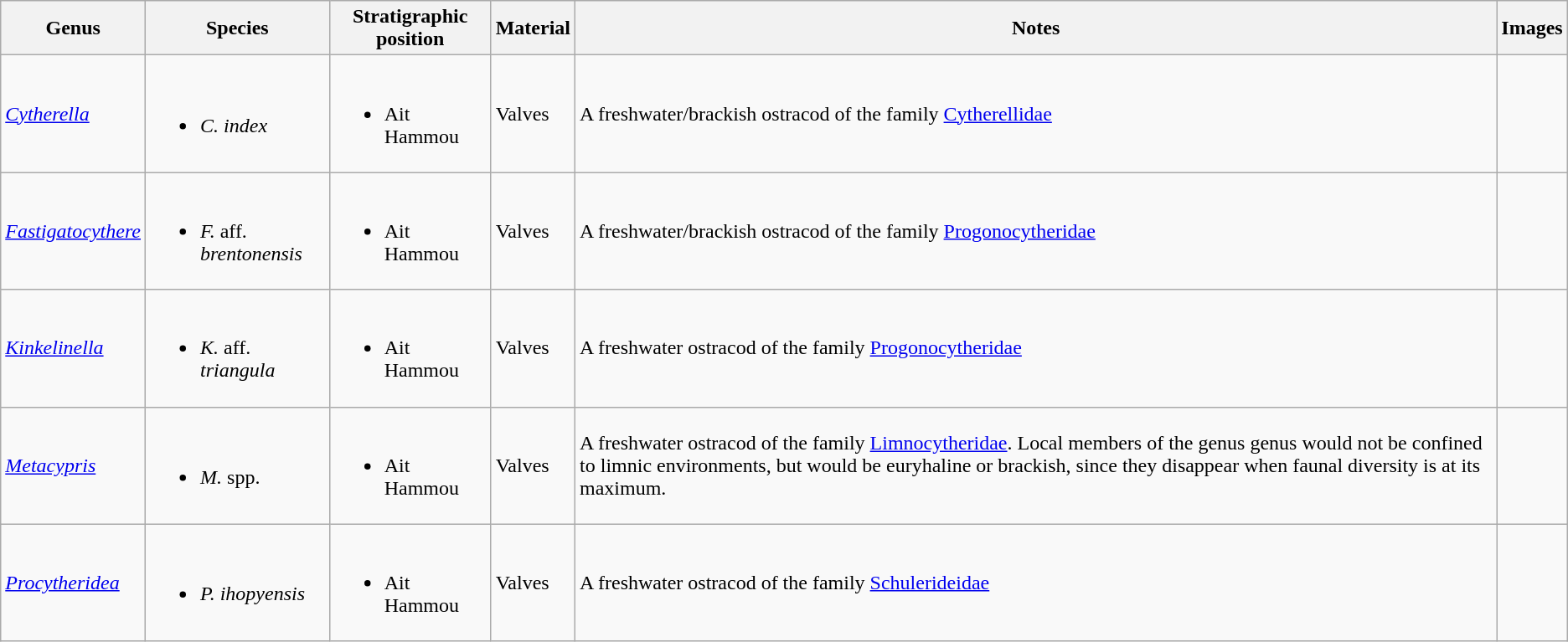<table class="wikitable">
<tr>
<th>Genus</th>
<th>Species</th>
<th>Stratigraphic position</th>
<th>Material</th>
<th>Notes</th>
<th>Images</th>
</tr>
<tr>
<td><em><a href='#'>Cytherella</a></em></td>
<td><br><ul><li><em>C. index</em></li></ul></td>
<td><br><ul><li>Ait Hammou</li></ul></td>
<td>Valves</td>
<td>A freshwater/brackish ostracod of the family <a href='#'>Cytherellidae</a></td>
<td></td>
</tr>
<tr>
<td><em><a href='#'>Fastigatocythere</a></em></td>
<td><br><ul><li><em>F.</em> aff. <em>brentonensis</em></li></ul></td>
<td><br><ul><li>Ait Hammou</li></ul></td>
<td>Valves</td>
<td>A freshwater/brackish ostracod of the family <a href='#'>Progonocytheridae</a></td>
<td></td>
</tr>
<tr>
<td><em><a href='#'>Kinkelinella</a></em></td>
<td><br><ul><li><em>K.</em> aff. <em>triangula</em></li></ul></td>
<td><br><ul><li>Ait Hammou</li></ul></td>
<td>Valves</td>
<td>A freshwater ostracod of the family <a href='#'>Progonocytheridae</a></td>
<td></td>
</tr>
<tr>
<td><em><a href='#'>Metacypris</a></em></td>
<td><br><ul><li><em>M.</em> spp.</li></ul></td>
<td><br><ul><li>Ait Hammou</li></ul></td>
<td>Valves</td>
<td>A freshwater ostracod of the family <a href='#'>Limnocytheridae</a>. Local members of the genus genus would not be confined to limnic environments, but would be euryhaline or brackish, since they disappear when faunal diversity is at its maximum.</td>
<td></td>
</tr>
<tr>
<td><em><a href='#'>Procytheridea</a></em></td>
<td><br><ul><li><em>P. ihopyensis</em></li></ul></td>
<td><br><ul><li>Ait Hammou</li></ul></td>
<td>Valves</td>
<td>A freshwater ostracod of the family <a href='#'>Schulerideidae</a></td>
<td></td>
</tr>
</table>
